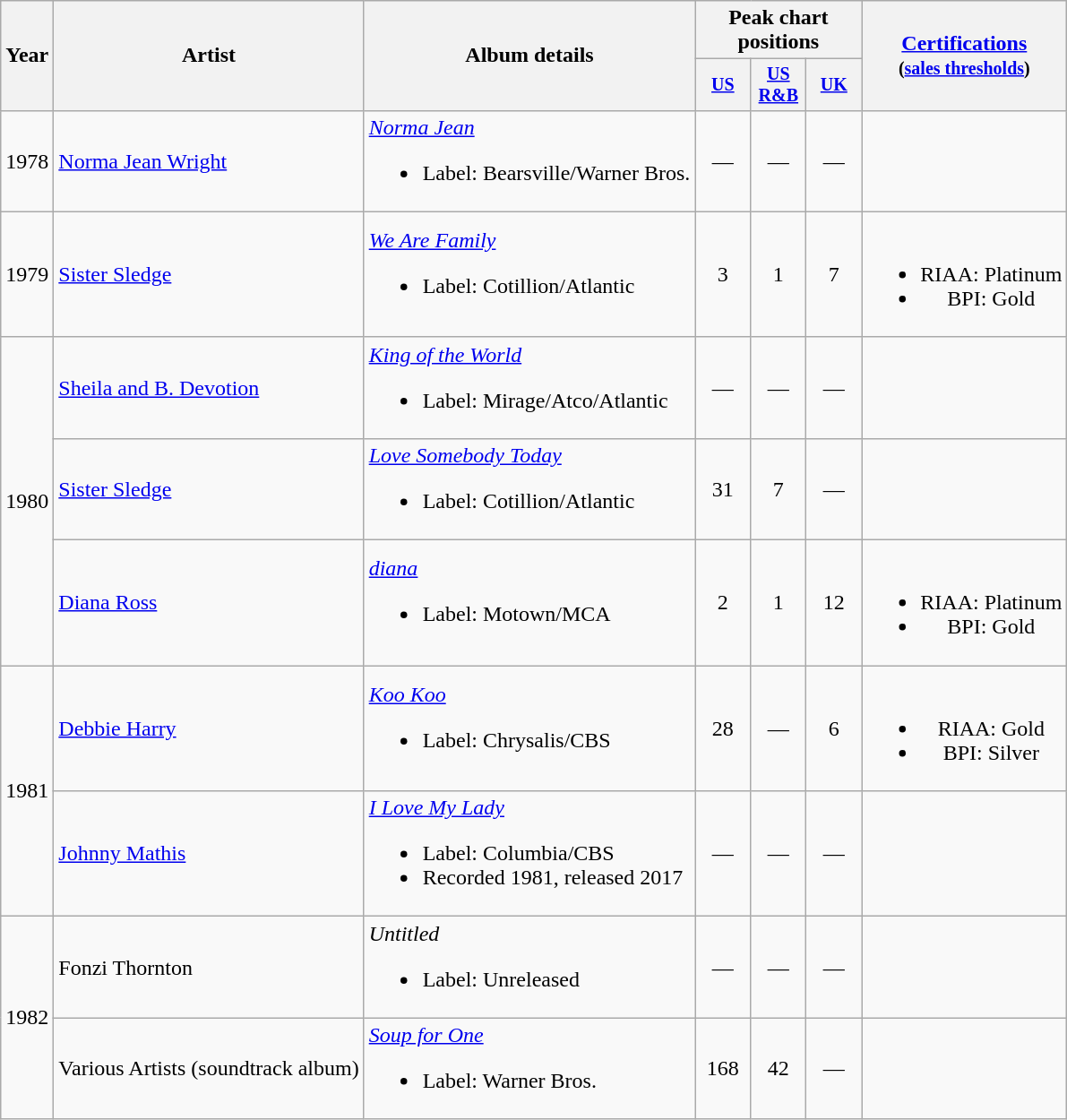<table class="wikitable" style=text-align:center;>
<tr>
<th rowspan="2">Year</th>
<th rowspan="2">Artist</th>
<th rowspan="2">Album details</th>
<th colspan="3">Peak chart positions<br></th>
<th rowspan="2"><a href='#'>Certifications</a><br><small>(<a href='#'>sales thresholds</a>)</small></th>
</tr>
<tr style="font-size:smaller;">
<th width="35"><a href='#'>US</a></th>
<th width="35"><a href='#'>US R&B</a></th>
<th width="35"><a href='#'>UK</a></th>
</tr>
<tr>
<td>1978</td>
<td align=left><a href='#'>Norma Jean Wright</a></td>
<td align=left><em><a href='#'>Norma Jean</a></em><br><ul><li>Label: Bearsville/Warner Bros.</li></ul></td>
<td>—</td>
<td>—</td>
<td>—</td>
<td></td>
</tr>
<tr>
<td>1979</td>
<td align=left><a href='#'>Sister Sledge</a></td>
<td align=left><em><a href='#'>We Are Family</a></em><br><ul><li>Label: Cotillion/Atlantic</li></ul></td>
<td>3</td>
<td>1</td>
<td>7</td>
<td><br><ul><li>RIAA: Platinum</li><li>BPI: Gold</li></ul></td>
</tr>
<tr>
<td rowspan="3">1980</td>
<td align=left><a href='#'>Sheila and B. Devotion</a></td>
<td align=left><em><a href='#'>King of the World</a></em><br><ul><li>Label: Mirage/Atco/Atlantic</li></ul></td>
<td>—</td>
<td>—</td>
<td>—</td>
<td></td>
</tr>
<tr>
<td align=left><a href='#'>Sister Sledge</a></td>
<td align=left><em><a href='#'>Love Somebody Today</a></em><br><ul><li>Label: Cotillion/Atlantic</li></ul></td>
<td>31</td>
<td>7</td>
<td>—</td>
<td></td>
</tr>
<tr>
<td align=left><a href='#'>Diana Ross</a></td>
<td align=left><em><a href='#'>diana</a></em><br><ul><li>Label: Motown/MCA</li></ul></td>
<td>2</td>
<td>1</td>
<td>12</td>
<td><br><ul><li>RIAA: Platinum</li><li>BPI: Gold</li></ul></td>
</tr>
<tr>
<td rowspan="2">1981</td>
<td align=left><a href='#'>Debbie Harry</a></td>
<td align=left><em><a href='#'>Koo Koo</a></em><br><ul><li>Label: Chrysalis/CBS</li></ul></td>
<td>28</td>
<td>—</td>
<td>6</td>
<td><br><ul><li>RIAA: Gold</li><li>BPI: Silver</li></ul></td>
</tr>
<tr>
<td align=left><a href='#'>Johnny Mathis</a></td>
<td align=left><em><a href='#'>I Love My Lady</a></em><br><ul><li>Label: Columbia/CBS</li><li>Recorded 1981, released 2017</li></ul></td>
<td>—</td>
<td>—</td>
<td>—</td>
<td></td>
</tr>
<tr>
<td rowspan="2">1982</td>
<td align=left>Fonzi Thornton</td>
<td align=left><em>Untitled</em><br><ul><li>Label: Unreleased</li></ul></td>
<td>—</td>
<td>—</td>
<td>—</td>
<td></td>
</tr>
<tr>
<td align=left>Various Artists (soundtrack album)</td>
<td align=left><em><a href='#'>Soup for One</a></em><br><ul><li>Label: Warner Bros.</li></ul></td>
<td>168</td>
<td>42</td>
<td>—</td>
<td></td>
</tr>
</table>
